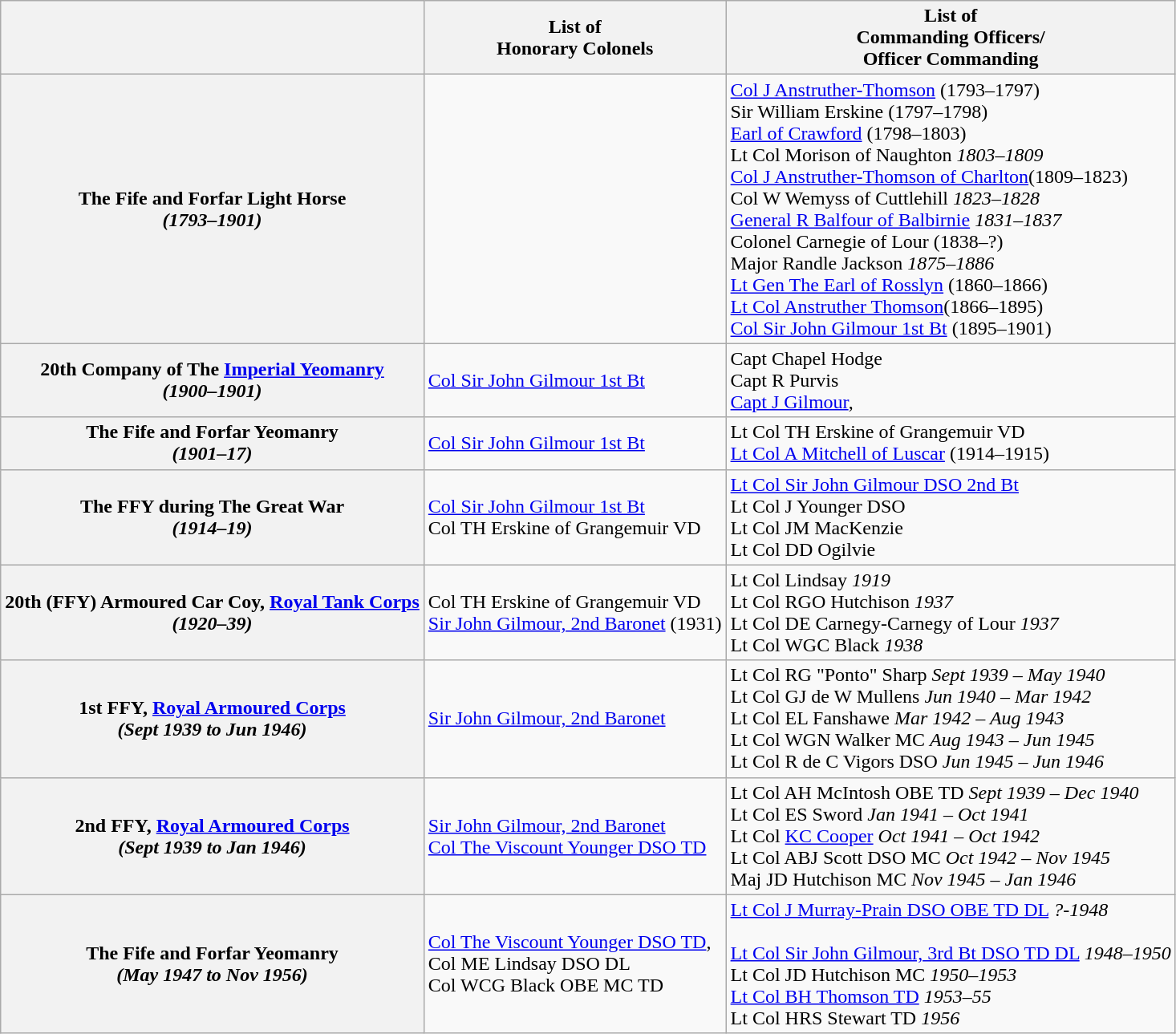<table class="wikitable collapsible collapsed">
<tr>
<th></th>
<th>List of <br>Honorary Colonels</th>
<th>List of <br>Commanding Officers/<br>Officer Commanding</th>
</tr>
<tr>
<th>The Fife and Forfar Light Horse<br><em>(1793–1901)</em></th>
<td></td>
<td><a href='#'>Col J Anstruther-Thomson</a> (1793–1797)<br>Sir William Erskine (1797–1798)<br><a href='#'>Earl of Crawford</a> (1798–1803)<br>Lt Col Morison of Naughton <em>1803–1809</em><br><a href='#'>Col J Anstruther-Thomson of Charlton</a>(1809–1823)<br>Col W Wemyss of Cuttlehill <em>1823–1828</em><br><a href='#'>General R Balfour of Balbirnie</a> <em>1831–1837</em><br>Colonel Carnegie of Lour (1838–?)<br>Major Randle Jackson <em>1875–1886</em><br><a href='#'>Lt Gen The Earl of Rosslyn</a> (1860–1866)<br><a href='#'>Lt Col Anstruther Thomson</a>(1866–1895)<br><a href='#'>Col Sir John Gilmour 1st Bt</a> (1895–1901)</td>
</tr>
<tr>
<th>20th Company of The <a href='#'>Imperial Yeomanry</a><br><em>(1900–1901)</em></th>
<td><a href='#'>Col Sir John Gilmour 1st Bt</a></td>
<td>Capt Chapel Hodge<br>Capt R Purvis<br><a href='#'>Capt J Gilmour</a>,</td>
</tr>
<tr>
<th>The Fife and Forfar Yeomanry<br><em>(1901–17)</em></th>
<td><a href='#'>Col Sir John Gilmour 1st Bt</a></td>
<td>Lt Col TH Erskine of Grangemuir VD<br><a href='#'>Lt Col A Mitchell of Luscar</a> (1914–1915)</td>
</tr>
<tr>
<th>The FFY during The Great War<br><em>(1914–19)</em></th>
<td><a href='#'>Col Sir John Gilmour 1st Bt</a><br>Col TH Erskine of Grangemuir VD</td>
<td><a href='#'>Lt Col Sir John Gilmour DSO 2nd Bt</a><br>Lt Col J Younger DSO<br>Lt Col JM MacKenzie<br>Lt Col DD Ogilvie</td>
</tr>
<tr>
<th>20th (FFY) Armoured Car Coy, <a href='#'>Royal Tank Corps</a><br><em>(1920–39)</em></th>
<td>Col TH Erskine of Grangemuir VD <br> <a href='#'>Sir John Gilmour, 2nd Baronet</a> (1931)</td>
<td>Lt Col Lindsay <em>1919</em><br>Lt Col RGO Hutchison <em>1937</em><br>Lt Col DE Carnegy-Carnegy of Lour <em>1937</em><br>Lt Col WGC Black <em>1938</em></td>
</tr>
<tr>
<th>1st FFY, <a href='#'>Royal Armoured Corps</a><br><em>(Sept 1939 to Jun 1946)</em></th>
<td><a href='#'>Sir John Gilmour, 2nd Baronet</a></td>
<td>Lt Col RG "Ponto" Sharp <em>Sept 1939 – May 1940</em><br>Lt Col GJ de W Mullens <em>Jun 1940 – Mar 1942</em><br>Lt Col EL Fanshawe <em>Mar 1942 – Aug 1943</em><br>Lt Col WGN Walker MC <em>Aug 1943 – Jun 1945</em><br>Lt Col R de C Vigors DSO <em>Jun 1945 – Jun 1946</em></td>
</tr>
<tr>
<th>2nd FFY, <a href='#'>Royal Armoured Corps</a><br><em>(Sept 1939 to Jan 1946)</em></th>
<td><a href='#'>Sir John Gilmour, 2nd Baronet</a><br><a href='#'>Col The Viscount Younger DSO TD</a></td>
<td>Lt Col AH McIntosh OBE TD <em>Sept 1939 – Dec 1940</em><br>Lt Col ES Sword <em>Jan 1941 – Oct 1941</em><br>Lt Col <a href='#'>KC Cooper</a> <em>Oct 1941 – Oct 1942</em><br>Lt Col ABJ Scott DSO MC <em>Oct 1942 – Nov 1945</em><br>Maj JD Hutchison MC <em>Nov 1945 – Jan 1946</em></td>
</tr>
<tr>
<th>The Fife and Forfar Yeomanry<br><em>(May 1947 to Nov 1956)</em></th>
<td><a href='#'>Col The Viscount Younger DSO TD</a>, <br>Col ME Lindsay DSO DL <br>Col WCG Black OBE MC TD</td>
<td><a href='#'>Lt Col J Murray-Prain DSO OBE TD DL</a> <em>?-1948</em><br><br><a href='#'>Lt Col Sir John Gilmour, 3rd Bt DSO TD DL</a> <em>1948–1950</em><br>Lt Col JD Hutchison MC <em>1950–1953</em><br><a href='#'>Lt Col BH Thomson TD</a> <em>1953–55</em><br> Lt Col HRS Stewart TD <em>1956</em></td>
</tr>
</table>
